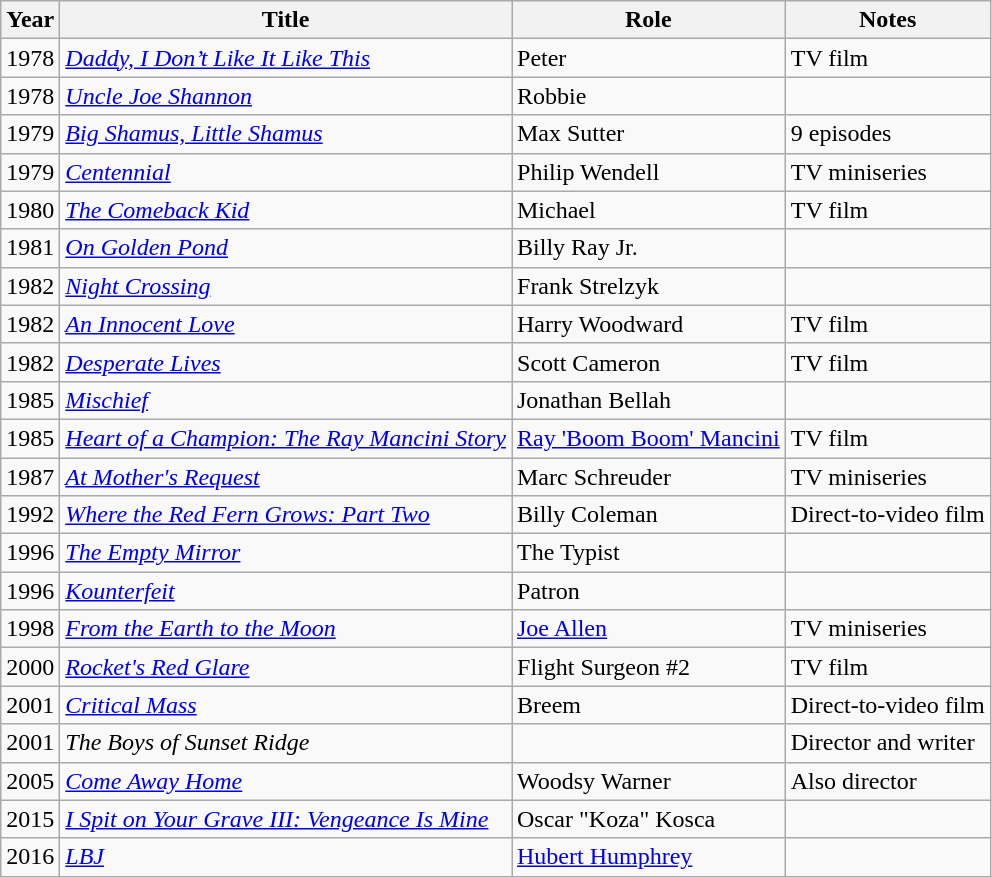<table class="wikitable">
<tr>
<th>Year</th>
<th>Title</th>
<th>Role</th>
<th>Notes</th>
</tr>
<tr>
<td>1978</td>
<td><em><a href='#'>Daddy, I Don’t Like It Like This</a></em></td>
<td>Peter</td>
<td>TV film</td>
</tr>
<tr>
<td>1978</td>
<td><em><a href='#'>Uncle Joe Shannon</a></em></td>
<td>Robbie</td>
<td></td>
</tr>
<tr>
<td>1979</td>
<td><em><a href='#'>Big Shamus, Little Shamus</a></em></td>
<td>Max Sutter</td>
<td>9 episodes</td>
</tr>
<tr>
<td>1979</td>
<td><em><a href='#'>Centennial</a></em></td>
<td>Philip Wendell</td>
<td>TV miniseries</td>
</tr>
<tr>
<td>1980</td>
<td><em><a href='#'>The Comeback Kid</a></em></td>
<td>Michael</td>
<td>TV film</td>
</tr>
<tr>
<td>1981</td>
<td><em><a href='#'>On Golden Pond</a></em></td>
<td>Billy Ray Jr.</td>
<td></td>
</tr>
<tr>
<td>1982</td>
<td><em><a href='#'>Night Crossing</a></em></td>
<td>Frank Strelzyk</td>
<td></td>
</tr>
<tr>
<td>1982</td>
<td><em><a href='#'>An Innocent Love</a></em></td>
<td>Harry Woodward</td>
<td>TV film</td>
</tr>
<tr>
<td>1982</td>
<td><em><a href='#'>Desperate Lives</a></em></td>
<td>Scott Cameron</td>
<td>TV film</td>
</tr>
<tr>
<td>1985</td>
<td><em><a href='#'>Mischief</a></em></td>
<td>Jonathan Bellah</td>
<td></td>
</tr>
<tr>
<td>1985</td>
<td><em><a href='#'>Heart of a Champion: The Ray Mancini Story</a></em></td>
<td><a href='#'>Ray 'Boom Boom' Mancini</a></td>
<td>TV film</td>
</tr>
<tr>
<td>1987</td>
<td><em><a href='#'>At Mother's Request</a></em></td>
<td>Marc Schreuder</td>
<td>TV miniseries</td>
</tr>
<tr>
<td>1992</td>
<td><em><a href='#'>Where the Red Fern Grows: Part Two</a></em></td>
<td>Billy Coleman</td>
<td>Direct-to-video film</td>
</tr>
<tr>
<td>1996</td>
<td><em><a href='#'>The Empty Mirror</a></em></td>
<td>The Typist</td>
<td></td>
</tr>
<tr>
<td>1996</td>
<td><em><a href='#'>Kounterfeit</a></em></td>
<td>Patron</td>
<td></td>
</tr>
<tr>
<td>1998</td>
<td><em><a href='#'>From the Earth to the Moon</a></em></td>
<td><a href='#'>Joe Allen</a></td>
<td>TV miniseries</td>
</tr>
<tr>
<td>2000</td>
<td><em><a href='#'>Rocket's Red Glare</a></em></td>
<td>Flight Surgeon #2</td>
<td>TV film</td>
</tr>
<tr>
<td>2001</td>
<td><em><a href='#'>Critical Mass</a></em></td>
<td>Breem</td>
<td>Direct-to-video film</td>
</tr>
<tr>
<td>2001</td>
<td><em>The Boys of Sunset Ridge</em></td>
<td></td>
<td>Director and writer</td>
</tr>
<tr>
<td>2005</td>
<td><em><a href='#'>Come Away Home</a></em></td>
<td>Woodsy Warner</td>
<td>Also director</td>
</tr>
<tr>
<td>2015</td>
<td><em><a href='#'>I Spit on Your Grave III: Vengeance Is Mine</a></em></td>
<td>Oscar "Koza" Kosca</td>
<td></td>
</tr>
<tr>
<td>2016</td>
<td><em><a href='#'>LBJ</a></em></td>
<td><a href='#'>Hubert Humphrey</a></td>
<td></td>
</tr>
</table>
